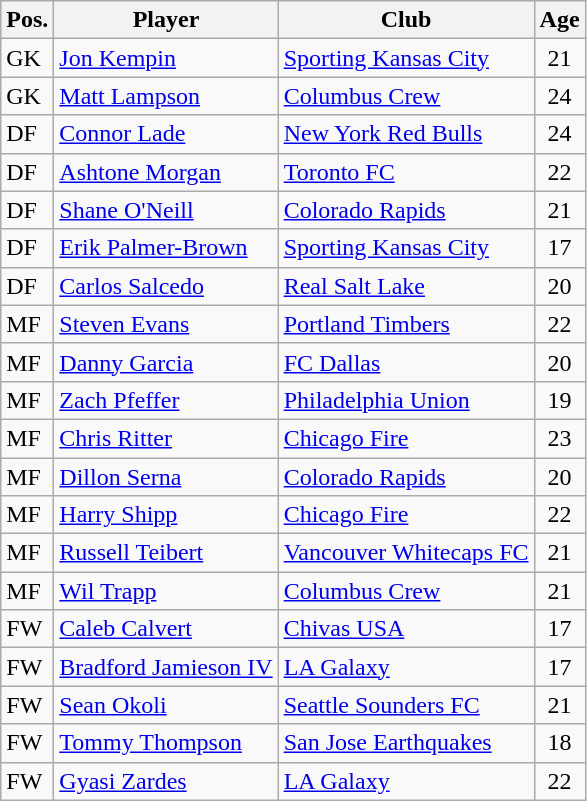<table class="wikitable">
<tr>
<th>Pos.</th>
<th>Player</th>
<th>Club</th>
<th>Age</th>
</tr>
<tr>
<td>GK</td>
<td> <a href='#'>Jon Kempin</a></td>
<td><a href='#'>Sporting Kansas City</a></td>
<td style="text-align:center;">21</td>
</tr>
<tr>
<td>GK</td>
<td> <a href='#'>Matt Lampson</a></td>
<td><a href='#'>Columbus Crew</a></td>
<td style="text-align:center;">24</td>
</tr>
<tr>
<td>DF</td>
<td> <a href='#'>Connor Lade</a></td>
<td><a href='#'>New York Red Bulls</a></td>
<td style="text-align:center;">24</td>
</tr>
<tr>
<td>DF</td>
<td> <a href='#'>Ashtone Morgan</a></td>
<td><a href='#'>Toronto FC</a></td>
<td style="text-align:center;">22</td>
</tr>
<tr>
<td>DF</td>
<td> <a href='#'>Shane O'Neill</a></td>
<td><a href='#'>Colorado Rapids</a></td>
<td style="text-align:center;">21</td>
</tr>
<tr>
<td>DF</td>
<td> <a href='#'>Erik Palmer-Brown</a></td>
<td><a href='#'>Sporting Kansas City</a></td>
<td style="text-align:center;">17</td>
</tr>
<tr>
<td>DF</td>
<td> <a href='#'>Carlos Salcedo</a></td>
<td><a href='#'>Real Salt Lake</a></td>
<td style="text-align:center;">20</td>
</tr>
<tr>
<td>MF</td>
<td> <a href='#'>Steven Evans</a></td>
<td><a href='#'>Portland Timbers</a></td>
<td style="text-align:center;">22</td>
</tr>
<tr>
<td>MF</td>
<td> <a href='#'>Danny Garcia</a></td>
<td><a href='#'>FC Dallas</a></td>
<td style="text-align:center;">20</td>
</tr>
<tr>
<td>MF</td>
<td> <a href='#'>Zach Pfeffer</a></td>
<td><a href='#'>Philadelphia Union</a></td>
<td style="text-align:center;">19</td>
</tr>
<tr>
<td>MF</td>
<td> <a href='#'>Chris Ritter</a></td>
<td><a href='#'>Chicago Fire</a></td>
<td style="text-align:center;">23</td>
</tr>
<tr>
<td>MF</td>
<td> <a href='#'>Dillon Serna</a></td>
<td><a href='#'>Colorado Rapids</a></td>
<td style="text-align:center;">20</td>
</tr>
<tr>
<td>MF</td>
<td> <a href='#'>Harry Shipp</a></td>
<td><a href='#'>Chicago Fire</a></td>
<td style="text-align:center;">22</td>
</tr>
<tr>
<td>MF</td>
<td> <a href='#'>Russell Teibert</a></td>
<td><a href='#'>Vancouver Whitecaps FC</a></td>
<td style="text-align:center;">21</td>
</tr>
<tr>
<td>MF</td>
<td> <a href='#'>Wil Trapp</a></td>
<td><a href='#'>Columbus Crew</a></td>
<td style="text-align:center;">21</td>
</tr>
<tr>
<td>FW</td>
<td> <a href='#'>Caleb Calvert</a></td>
<td><a href='#'>Chivas USA</a></td>
<td style="text-align:center;">17</td>
</tr>
<tr>
<td>FW</td>
<td> <a href='#'>Bradford Jamieson IV</a></td>
<td><a href='#'>LA Galaxy</a></td>
<td style="text-align:center;">17</td>
</tr>
<tr>
<td>FW</td>
<td> <a href='#'>Sean Okoli</a></td>
<td><a href='#'>Seattle Sounders FC</a></td>
<td style="text-align:center;">21</td>
</tr>
<tr>
<td>FW</td>
<td> <a href='#'>Tommy Thompson</a></td>
<td><a href='#'>San Jose Earthquakes</a></td>
<td style="text-align:center;">18</td>
</tr>
<tr>
<td>FW</td>
<td> <a href='#'>Gyasi Zardes</a></td>
<td><a href='#'>LA Galaxy</a></td>
<td style="text-align:center;">22</td>
</tr>
</table>
